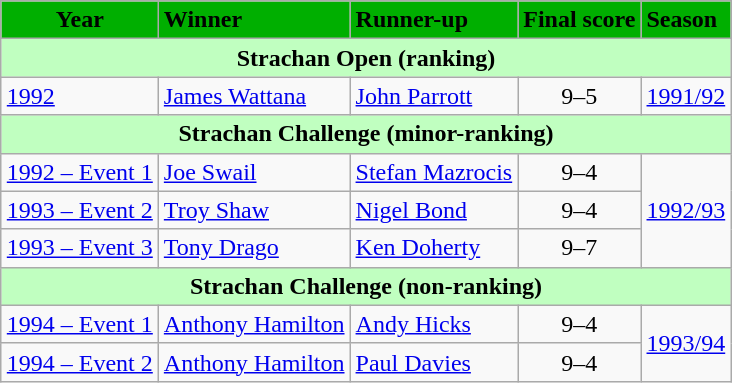<table class="wikitable" style="margin: auto">
<tr>
<th style="text-align: center; background-color: #00af00">Year</th>
<th style="text-align: left; background-color: #00af00">Winner</th>
<th style="text-align: left; background-color: #00af00">Runner-up</th>
<th style="text-align: left; background-color: #00af00">Final score</th>
<th style="text-align: left; background-color: #00af00">Season</th>
</tr>
<tr>
<th colspan=5 style="text-align: center; background-color: #c0ffc0">Strachan Open (ranking)</th>
</tr>
<tr>
<td><a href='#'>1992</a></td>
<td> <a href='#'>James Wattana</a></td>
<td> <a href='#'>John Parrott</a></td>
<td style="text-align: center">9–5</td>
<td><a href='#'>1991/92</a></td>
</tr>
<tr>
<th colspan=5 style="text-align: center; background-color: #c0ffc0">Strachan Challenge (minor-ranking)</th>
</tr>
<tr>
<td><a href='#'>1992 – Event 1</a></td>
<td> <a href='#'>Joe Swail</a></td>
<td> <a href='#'>Stefan Mazrocis</a></td>
<td style="text-align: center">9–4</td>
<td rowspan="3"><a href='#'>1992/93</a></td>
</tr>
<tr>
<td><a href='#'>1993 – Event 2</a></td>
<td> <a href='#'>Troy Shaw</a></td>
<td> <a href='#'>Nigel Bond</a></td>
<td style="text-align: center">9–4</td>
</tr>
<tr>
<td><a href='#'>1993 – Event 3</a></td>
<td> <a href='#'>Tony Drago</a></td>
<td> <a href='#'>Ken Doherty</a></td>
<td style="text-align: center">9–7</td>
</tr>
<tr>
<th colspan=5 style="text-align: center; background-color: #c0ffc0">Strachan Challenge (non-ranking)</th>
</tr>
<tr>
<td><a href='#'>1994 – Event 1</a></td>
<td> <a href='#'>Anthony Hamilton</a></td>
<td> <a href='#'>Andy Hicks</a></td>
<td style="text-align: center">9–4</td>
<td rowspan="2"><a href='#'>1993/94</a></td>
</tr>
<tr>
<td><a href='#'>1994 – Event 2</a></td>
<td> <a href='#'>Anthony Hamilton</a></td>
<td> <a href='#'>Paul Davies</a></td>
<td style="text-align: center">9–4</td>
</tr>
</table>
